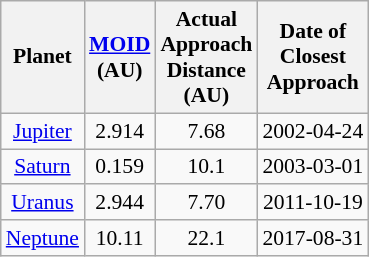<table class="wikitable sortable" style="text-align:center; font-size:0.9em;">
<tr>
<th>Planet</th>
<th><a href='#'>MOID</a><br>(AU)</th>
<th>Actual<br>Approach<br>Distance<br>(AU)</th>
<th>Date of<br>Closest<br>Approach</th>
</tr>
<tr>
<td><a href='#'>Jupiter</a></td>
<td>2.914</td>
<td>7.68</td>
<td>2002-04-24</td>
</tr>
<tr>
<td><a href='#'>Saturn</a></td>
<td>0.159</td>
<td>10.1</td>
<td>2003-03-01</td>
</tr>
<tr>
<td><a href='#'>Uranus</a></td>
<td>2.944</td>
<td>7.70</td>
<td>2011-10-19</td>
</tr>
<tr>
<td><a href='#'>Neptune</a></td>
<td>10.11</td>
<td>22.1</td>
<td>2017-08-31</td>
</tr>
</table>
